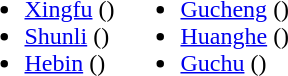<table>
<tr>
<td valign="top"><br><ul><li><a href='#'>Xingfu</a> ()</li><li><a href='#'>Shunli</a> ()</li><li><a href='#'>Hebin</a> ()</li></ul></td>
<td valign="top"><br><ul><li><a href='#'>Gucheng</a> ()</li><li><a href='#'>Huanghe</a> ()</li><li><a href='#'>Guchu</a> ()</li></ul></td>
</tr>
</table>
